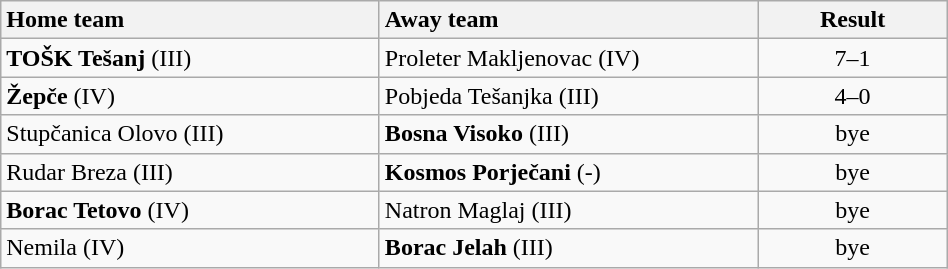<table class="wikitable" style="width:50%">
<tr>
<th style="width:40%; text-align:left">Home team</th>
<th style="width:40%; text-align:left">Away team</th>
<th>Result</th>
</tr>
<tr>
<td><strong>TOŠK Tešanj</strong> (III)</td>
<td>Proleter Makljenovac (IV)</td>
<td style="text-align:center">7–1</td>
</tr>
<tr>
<td><strong>Žepče</strong> (IV)</td>
<td>Pobjeda Tešanjka (III)</td>
<td style="text-align:center">4–0</td>
</tr>
<tr>
<td>Stupčanica Olovo (III)</td>
<td><strong>Bosna Visoko</strong> (III)</td>
<td style="text-align:center">bye</td>
</tr>
<tr>
<td>Rudar Breza (III)</td>
<td><strong>Kosmos Porječani</strong> (-)</td>
<td style="text-align:center">bye</td>
</tr>
<tr>
<td><strong>Borac Tetovo</strong> (IV)</td>
<td>Natron Maglaj (III)</td>
<td style="text-align:center">bye</td>
</tr>
<tr>
<td>Nemila (IV)</td>
<td><strong>Borac Jelah</strong> (III)</td>
<td style="text-align:center">bye</td>
</tr>
</table>
